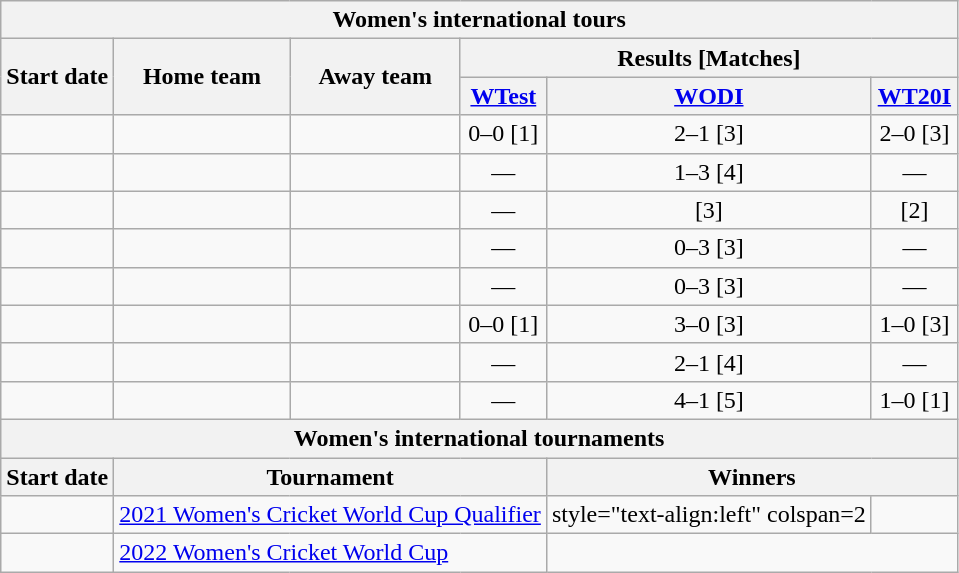<table class="wikitable unsortable" style="text-align:center; white-space:nowrap">
<tr>
<th colspan=6>Women's international tours</th>
</tr>
<tr>
<th rowspan=2>Start date</th>
<th rowspan=2>Home team</th>
<th rowspan=2>Away team</th>
<th colspan=3>Results [Matches]</th>
</tr>
<tr>
<th width=50><a href='#'>WTest</a></th>
<th width=50><a href='#'>WODI</a></th>
<th width=50><a href='#'>WT20I</a></th>
</tr>
<tr>
<td style="text-align:left"><a href='#'></a></td>
<td style="text-align:left"></td>
<td style="text-align:left"></td>
<td>0–0 [1]</td>
<td>2–1 [3]</td>
<td>2–0 [3]</td>
</tr>
<tr>
<td style="text-align:left"><a href='#'></a></td>
<td style="text-align:left"></td>
<td style="text-align:left"></td>
<td>—</td>
<td>1–3 [4]</td>
<td>—</td>
</tr>
<tr>
<td style="text-align:left"><a href='#'></a></td>
<td style="text-align:left"></td>
<td style="text-align:left"></td>
<td>—</td>
<td>[3]</td>
<td>[2]</td>
</tr>
<tr>
<td style="text-align:left"><a href='#'></a></td>
<td style="text-align:left"></td>
<td style="text-align:left"></td>
<td>—</td>
<td>0–3 [3]</td>
<td>—</td>
</tr>
<tr>
<td style="text-align:left"><a href='#'></a></td>
<td style="text-align:left"></td>
<td style="text-align:left"></td>
<td>—</td>
<td>0–3 [3]</td>
<td>—</td>
</tr>
<tr>
<td style="text-align:left"><a href='#'></a></td>
<td style="text-align:left"></td>
<td style="text-align:left"></td>
<td>0–0 [1]</td>
<td>3–0 [3]</td>
<td>1–0 [3]</td>
</tr>
<tr>
<td style="text-align:left"><a href='#'></a></td>
<td style="text-align:left"></td>
<td style="text-align:left"></td>
<td>—</td>
<td>2–1 [4]</td>
<td>—</td>
</tr>
<tr>
<td style="text-align:left"><a href='#'></a></td>
<td style="text-align:left"></td>
<td style="text-align:left"></td>
<td>—</td>
<td>4–1 [5]</td>
<td>1–0 [1]</td>
</tr>
<tr>
<th colspan=6>Women's international tournaments</th>
</tr>
<tr>
<th>Start date</th>
<th colspan=3>Tournament</th>
<th colspan=2>Winners</th>
</tr>
<tr>
<td style="text-align:left"><a href='#'></a></td>
<td style="text-align:left" colspan=3> <a href='#'>2021 Women's Cricket World Cup Qualifier</a></td>
<td>style="text-align:left" colspan=2 </td>
</tr>
<tr>
<td style="text-align:left"><a href='#'></a></td>
<td style="text-align:left" colspan=3> <a href='#'>2022 Women's Cricket World Cup</a></td>
<td style="text-align:left" colspan=2></td>
</tr>
</table>
